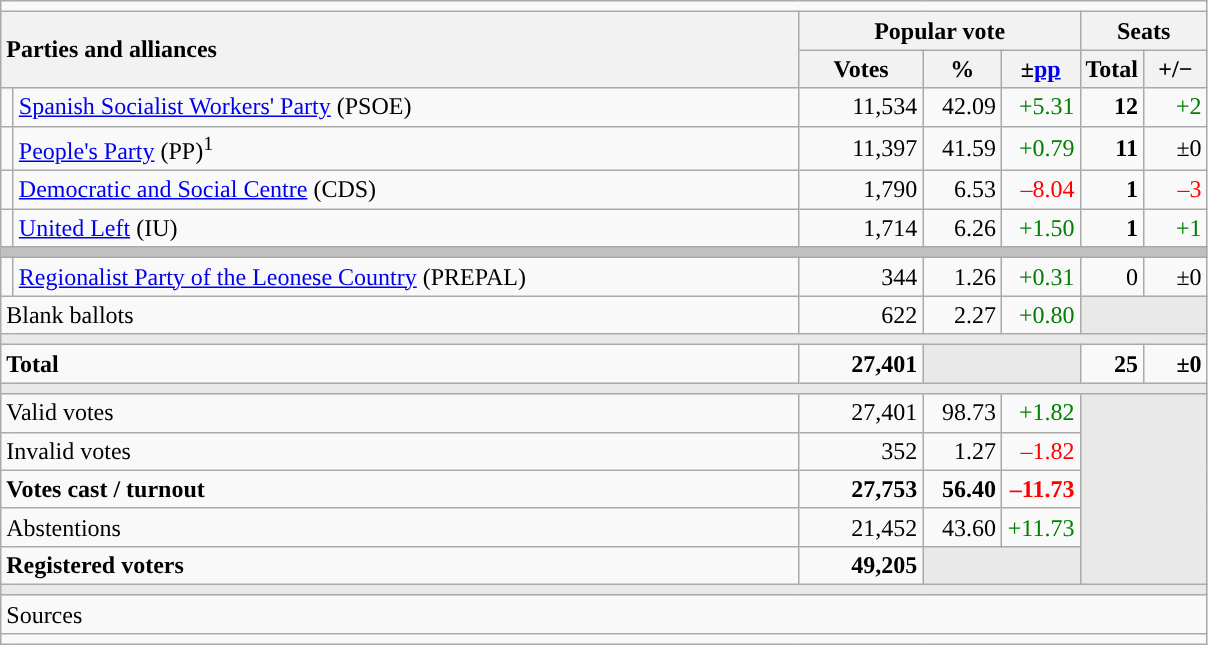<table class="wikitable" style="text-align:right;">
<tr>
<td colspan="7"></td>
</tr>
<tr>
<th style="text-align:left;" rowspan="2" colspan="2" width="525">Parties and alliances</th>
<th colspan="3">Popular vote</th>
<th colspan="2">Seats</th>
</tr>
<tr>
<th width="75">Votes</th>
<th width="45">%</th>
<th width="45">±<a href='#'>pp</a></th>
<th width="35">Total</th>
<th width="35">+/−</th>
</tr>
<tr>
<td width="1" style="color:inherit;background:"></td>
<td align="left"><a href='#'>Spanish Socialist Workers' Party</a> (PSOE)</td>
<td>11,534</td>
<td>42.09</td>
<td style="color:green;">+5.31</td>
<td><strong>12</strong></td>
<td style="color:green;">+2</td>
</tr>
<tr>
<td style="color:inherit;background:"></td>
<td align="left"><a href='#'>People's Party</a> (PP)<sup>1</sup></td>
<td>11,397</td>
<td>41.59</td>
<td style="color:green;">+0.79</td>
<td><strong>11</strong></td>
<td>±0</td>
</tr>
<tr>
<td style="color:inherit;background:"></td>
<td align="left"><a href='#'>Democratic and Social Centre</a> (CDS)</td>
<td>1,790</td>
<td>6.53</td>
<td style="color:red;">–8.04</td>
<td><strong>1</strong></td>
<td style="color:red;">–3</td>
</tr>
<tr>
<td style="color:inherit;background:"></td>
<td align="left"><a href='#'>United Left</a> (IU)</td>
<td>1,714</td>
<td>6.26</td>
<td style="color:green;">+1.50</td>
<td><strong>1</strong></td>
<td style="color:green;">+1</td>
</tr>
<tr>
<td colspan="7" bgcolor="#C0C0C0"></td>
</tr>
<tr>
<td style="color:inherit;background:"></td>
<td align="left"><a href='#'>Regionalist Party of the Leonese Country</a> (PREPAL)</td>
<td>344</td>
<td>1.26</td>
<td style="color:green;">+0.31</td>
<td>0</td>
<td>±0</td>
</tr>
<tr>
<td align="left" colspan="2">Blank ballots</td>
<td>622</td>
<td>2.27</td>
<td style="color:green;">+0.80</td>
<td bgcolor="#E9E9E9" colspan="2"></td>
</tr>
<tr>
<td colspan="7" bgcolor="#E9E9E9"></td>
</tr>
<tr style="font-weight:bold;">
<td align="left" colspan="2">Total</td>
<td>27,401</td>
<td bgcolor="#E9E9E9" colspan="2"></td>
<td>25</td>
<td>±0</td>
</tr>
<tr>
<td colspan="7" bgcolor="#E9E9E9"></td>
</tr>
<tr>
<td align="left" colspan="2">Valid votes</td>
<td>27,401</td>
<td>98.73</td>
<td style="color:green;">+1.82</td>
<td bgcolor="#E9E9E9" colspan="2" rowspan="5"></td>
</tr>
<tr>
<td align="left" colspan="2">Invalid votes</td>
<td>352</td>
<td>1.27</td>
<td style="color:red;">–1.82</td>
</tr>
<tr style="font-weight:bold;">
<td align="left" colspan="2">Votes cast / turnout</td>
<td>27,753</td>
<td>56.40</td>
<td style="color:red;">–11.73</td>
</tr>
<tr>
<td align="left" colspan="2">Abstentions</td>
<td>21,452</td>
<td>43.60</td>
<td style="color:green;">+11.73</td>
</tr>
<tr style="font-weight:bold;">
<td align="left" colspan="2">Registered voters</td>
<td>49,205</td>
<td bgcolor="#E9E9E9" colspan="2"></td>
</tr>
<tr>
<td colspan="7" bgcolor="#E9E9E9"></td>
</tr>
<tr>
<td align="left" colspan="7">Sources</td>
</tr>
<tr>
<td colspan="7" style="text-align:left; max-width:790px;"></td>
</tr>
</table>
